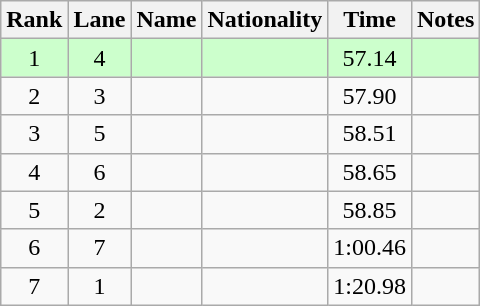<table class="wikitable sortable" style="text-align:center">
<tr>
<th>Rank</th>
<th>Lane</th>
<th>Name</th>
<th>Nationality</th>
<th>Time</th>
<th>Notes</th>
</tr>
<tr bgcolor=ccffcc>
<td>1</td>
<td>4</td>
<td align=left></td>
<td align=left></td>
<td>57.14</td>
<td><strong></strong></td>
</tr>
<tr>
<td>2</td>
<td>3</td>
<td align=left></td>
<td align=left></td>
<td>57.90</td>
<td></td>
</tr>
<tr>
<td>3</td>
<td>5</td>
<td align=left></td>
<td align=left></td>
<td>58.51</td>
<td></td>
</tr>
<tr>
<td>4</td>
<td>6</td>
<td align=left></td>
<td align=left></td>
<td>58.65</td>
<td></td>
</tr>
<tr>
<td>5</td>
<td>2</td>
<td align=left></td>
<td align=left></td>
<td>58.85</td>
<td></td>
</tr>
<tr>
<td>6</td>
<td>7</td>
<td align=left></td>
<td align=left></td>
<td>1:00.46</td>
<td></td>
</tr>
<tr>
<td>7</td>
<td>1</td>
<td align=left></td>
<td align=left></td>
<td>1:20.98</td>
<td></td>
</tr>
</table>
